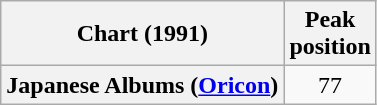<table class="wikitable plainrowheaders" style="text-align:center">
<tr>
<th scope="col">Chart (1991)</th>
<th scope="col">Peak<br> position</th>
</tr>
<tr>
<th scope="row">Japanese Albums (<a href='#'>Oricon</a>)</th>
<td>77</td>
</tr>
</table>
